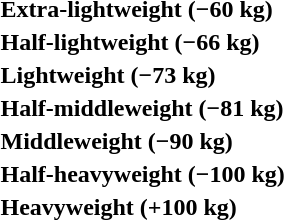<table>
<tr>
<th rowspan=2 style="text-align:left;">Extra-lightweight (−60 kg)</th>
<td rowspan=2></td>
<td rowspan=2></td>
<td></td>
</tr>
<tr>
<td></td>
</tr>
<tr>
<th rowspan=2 style="text-align:left;">Half-lightweight (−66 kg)</th>
<td rowspan=2></td>
<td rowspan=2></td>
<td></td>
</tr>
<tr>
<td></td>
</tr>
<tr>
<th rowspan=2 style="text-align:left;">Lightweight (−73 kg)</th>
<td rowspan=2></td>
<td rowspan=2></td>
<td></td>
</tr>
<tr>
<td></td>
</tr>
<tr>
<th rowspan=2 style="text-align:left;">Half-middleweight (−81 kg)</th>
<td rowspan=2></td>
<td rowspan=2></td>
<td></td>
</tr>
<tr>
<td></td>
</tr>
<tr>
<th rowspan=2 style="text-align:left;">Middleweight (−90 kg)</th>
<td rowspan=2></td>
<td rowspan=2></td>
<td></td>
</tr>
<tr>
<td></td>
</tr>
<tr>
<th rowspan=2 style="text-align:left;">Half-heavyweight (−100 kg)</th>
<td rowspan=2></td>
<td rowspan=2></td>
<td></td>
</tr>
<tr>
<td></td>
</tr>
<tr>
<th rowspan=2 style="text-align:left;">Heavyweight (+100 kg)</th>
<td rowspan=2></td>
<td rowspan=2></td>
<td></td>
</tr>
<tr>
<td></td>
</tr>
</table>
